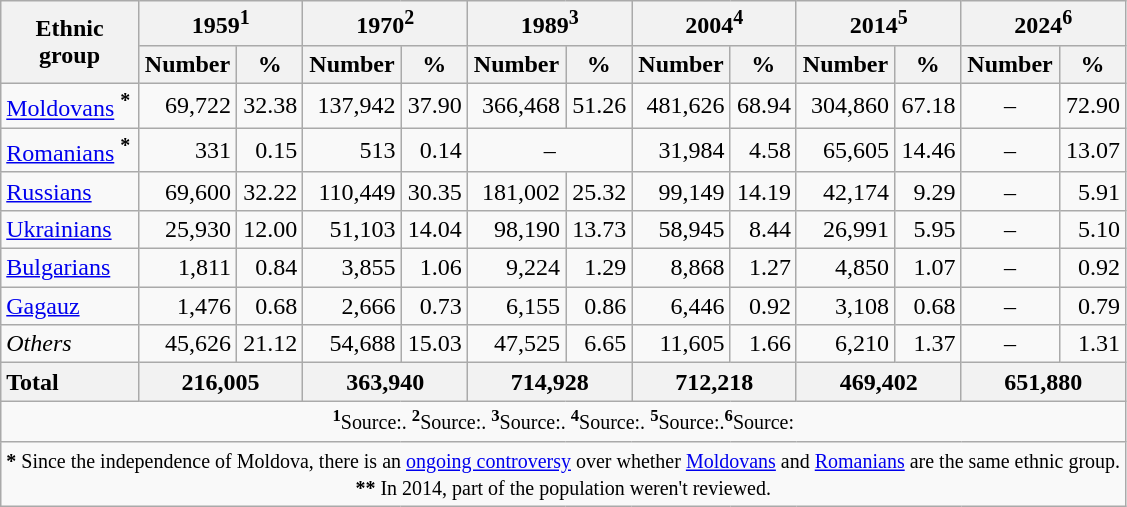<table class="wikitable" style="text-align:right;">
<tr>
<th rowspan="2">Ethnic<br>group</th>
<th colspan="2">1959<sup>1</sup></th>
<th colspan="2">1970<sup>2</sup></th>
<th colspan="2">1989<sup>3</sup></th>
<th colspan="2">2004<sup>4</sup></th>
<th colspan="2">2014<sup>5</sup></th>
<th colspan="2">2024<sup>6</sup></th>
</tr>
<tr>
<th>Number</th>
<th>%</th>
<th>Number</th>
<th>%</th>
<th>Number</th>
<th>%</th>
<th>Number</th>
<th>%</th>
<th>Number</th>
<th>%</th>
<th>Number</th>
<th>%</th>
</tr>
<tr>
<td style="text-align:left;"><a href='#'>Moldovans</a> <sup><strong>*</strong></sup></td>
<td>69,722</td>
<td>32.38</td>
<td>137,942</td>
<td>37.90</td>
<td>366,468</td>
<td>51.26</td>
<td>481,626</td>
<td>68.94</td>
<td>304,860</td>
<td>67.18</td>
<td style="text-align:center;">–</td>
<td>72.90</td>
</tr>
<tr>
<td style="text-align:left;"><a href='#'>Romanians</a> <sup><strong>*</strong></sup></td>
<td>331</td>
<td>0.15</td>
<td>513</td>
<td>0.14</td>
<td colspan="2" style="text-align:center;">–</td>
<td>31,984</td>
<td>4.58</td>
<td>65,605</td>
<td>14.46</td>
<td style="text-align:center;">–</td>
<td>13.07</td>
</tr>
<tr>
<td style="text-align:left;"><a href='#'>Russians</a></td>
<td>69,600</td>
<td>32.22</td>
<td>110,449</td>
<td>30.35</td>
<td>181,002</td>
<td>25.32</td>
<td>99,149</td>
<td>14.19</td>
<td>42,174</td>
<td>9.29</td>
<td style="text-align:center;">–</td>
<td>5.91</td>
</tr>
<tr>
<td style="text-align:left;"><a href='#'>Ukrainians</a></td>
<td>25,930</td>
<td>12.00</td>
<td>51,103</td>
<td>14.04</td>
<td>98,190</td>
<td>13.73</td>
<td>58,945</td>
<td>8.44</td>
<td>26,991</td>
<td>5.95</td>
<td style="text-align:center;">–</td>
<td>5.10</td>
</tr>
<tr>
<td style="text-align:left;"><a href='#'>Bulgarians</a></td>
<td>1,811</td>
<td>0.84</td>
<td>3,855</td>
<td>1.06</td>
<td>9,224</td>
<td>1.29</td>
<td>8,868</td>
<td>1.27</td>
<td>4,850</td>
<td>1.07</td>
<td style="text-align:center;">–</td>
<td>0.92</td>
</tr>
<tr>
<td style="text-align:left;"><a href='#'>Gagauz</a></td>
<td>1,476</td>
<td>0.68</td>
<td>2,666</td>
<td>0.73</td>
<td>6,155</td>
<td>0.86</td>
<td>6,446</td>
<td>0.92</td>
<td>3,108</td>
<td>0.68</td>
<td style="text-align:center;">–</td>
<td>0.79</td>
</tr>
<tr>
<td style="text-align:left;"><em>Others</em></td>
<td>45,626</td>
<td>21.12</td>
<td>54,688</td>
<td>15.03</td>
<td>47,525</td>
<td>6.65</td>
<td>11,605</td>
<td>1.66</td>
<td>6,210</td>
<td>1.37</td>
<td style="text-align:center;">–</td>
<td>1.31</td>
</tr>
<tr>
<th style="text-align:left;">Total</th>
<th colspan="2">216,005</th>
<th colspan="2">363,940</th>
<th colspan="2">714,928</th>
<th colspan="2">712,218</th>
<th colspan="2">469,402</th>
<th colspan="2">651,880</th>
</tr>
<tr>
<td colspan="13" style="text-align:center;"><small><sup><strong>1</strong></sup>Source:. <sup><strong>2</strong></sup>Source:. <sup><strong>3</strong></sup>Source:. <sup><strong>4</strong></sup>Source:. <sup><strong>5</strong></sup>Source:.<sup><strong>6</strong></sup>Source:</small></td>
</tr>
<tr>
<td colspan="13" style="text-align:center;"><small><strong>*</strong> Since the independence of Moldova, there is an <a href='#'>ongoing controversy</a> over whether <a href='#'>Moldovans</a> and <a href='#'>Romanians</a> are the same ethnic group.<br><strong>**</strong> In 2014, part of the population weren't reviewed.</small></td>
</tr>
</table>
